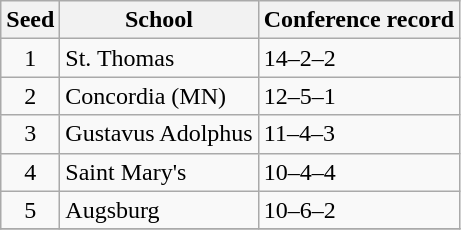<table class="wikitable">
<tr>
<th>Seed</th>
<th>School</th>
<th>Conference record</th>
</tr>
<tr>
<td align=center>1</td>
<td>St. Thomas</td>
<td>14–2–2</td>
</tr>
<tr>
<td align=center>2</td>
<td>Concordia (MN)</td>
<td>12–5–1</td>
</tr>
<tr>
<td align=center>3</td>
<td>Gustavus Adolphus</td>
<td>11–4–3</td>
</tr>
<tr>
<td align=center>4</td>
<td>Saint Mary's</td>
<td>10–4–4</td>
</tr>
<tr>
<td align=center>5</td>
<td>Augsburg</td>
<td>10–6–2</td>
</tr>
<tr>
</tr>
</table>
